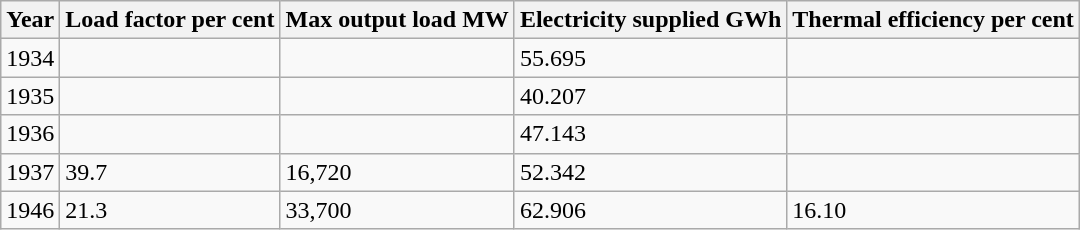<table class="wikitable">
<tr>
<th>Year</th>
<th>Load factor per cent</th>
<th>Max output load MW</th>
<th>Electricity supplied GWh</th>
<th>Thermal efficiency per cent</th>
</tr>
<tr>
<td>1934</td>
<td></td>
<td></td>
<td>55.695</td>
<td></td>
</tr>
<tr>
<td>1935</td>
<td></td>
<td></td>
<td>40.207</td>
<td></td>
</tr>
<tr>
<td>1936</td>
<td></td>
<td></td>
<td>47.143</td>
<td></td>
</tr>
<tr>
<td>1937</td>
<td>39.7</td>
<td>16,720</td>
<td>52.342</td>
<td></td>
</tr>
<tr>
<td>1946</td>
<td>21.3</td>
<td>33,700</td>
<td>62.906</td>
<td>16.10</td>
</tr>
</table>
